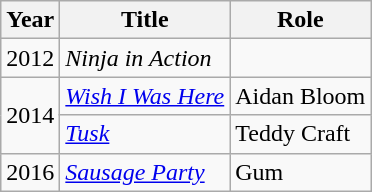<table class="wikitable">
<tr>
<th>Year</th>
<th>Title</th>
<th>Role</th>
</tr>
<tr>
<td>2012</td>
<td><em>Ninja in Action</em></td>
<td></td>
</tr>
<tr>
<td rowspan="2">2014</td>
<td><em><a href='#'>Wish I Was Here</a></em></td>
<td>Aidan Bloom</td>
</tr>
<tr>
<td><em><a href='#'>Tusk</a></em></td>
<td>Teddy Craft</td>
</tr>
<tr>
<td>2016</td>
<td><em><a href='#'>Sausage Party</a></em></td>
<td>Gum</td>
</tr>
</table>
